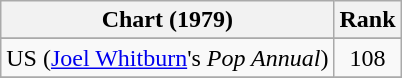<table class="wikitable">
<tr>
<th>Chart (1979)</th>
<th style="text-align:center;">Rank</th>
</tr>
<tr>
</tr>
<tr>
<td>US (<a href='#'>Joel Whitburn</a>'s <em>Pop Annual</em>)</td>
<td style="text-align:center;">108</td>
</tr>
<tr>
</tr>
</table>
